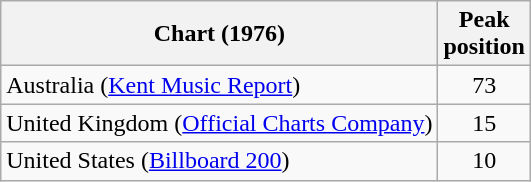<table class="wikitable">
<tr>
<th>Chart (1976)</th>
<th>Peak<br> position</th>
</tr>
<tr>
<td>Australia (<a href='#'>Kent Music Report</a>)</td>
<td align="center">73</td>
</tr>
<tr>
<td>United Kingdom (<a href='#'>Official Charts Company</a>)</td>
<td align="center">15</td>
</tr>
<tr>
<td>United States (<a href='#'>Billboard 200</a>)</td>
<td align="center">10</td>
</tr>
</table>
